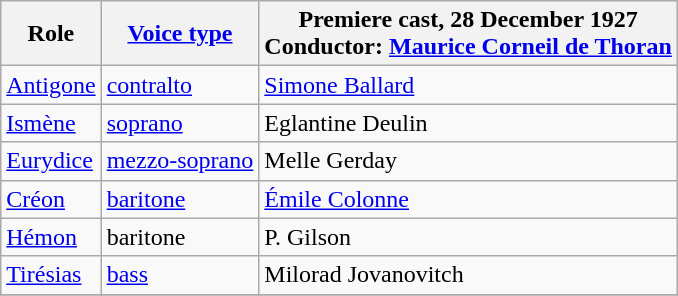<table class="wikitable">
<tr>
<th scope="col">Role</th>
<th scope="col"><a href='#'>Voice type</a></th>
<th scope="col">Premiere cast, 28 December 1927<br>Conductor: <a href='#'>Maurice Corneil de Thoran</a></th>
</tr>
<tr>
<td><a href='#'>Antigone</a></td>
<td><a href='#'>contralto</a></td>
<td><a href='#'>Simone Ballard</a></td>
</tr>
<tr>
<td><a href='#'>Ismène</a></td>
<td><a href='#'>soprano</a></td>
<td>Eglantine Deulin</td>
</tr>
<tr>
<td><a href='#'>Eurydice</a></td>
<td><a href='#'>mezzo-soprano</a></td>
<td>Melle Gerday</td>
</tr>
<tr>
<td><a href='#'>Créon</a></td>
<td><a href='#'>baritone</a></td>
<td><a href='#'>Émile Colonne</a></td>
</tr>
<tr>
<td><a href='#'>Hémon</a></td>
<td>baritone</td>
<td>P. Gilson</td>
</tr>
<tr>
<td><a href='#'>Tirésias</a></td>
<td><a href='#'>bass</a></td>
<td>Milorad Jovanovitch</td>
</tr>
<tr>
</tr>
</table>
